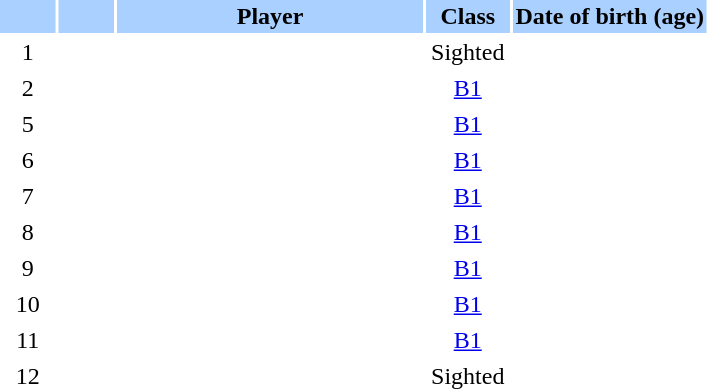<table class="sortable" border="0" cellspacing="2" cellpadding="2">
<tr style="background-color:#AAD0FF">
<th width=8%></th>
<th width=8%></th>
<th width=44%>Player</th>
<th width=12%>Class</th>
<th width=28%>Date of birth (age)</th>
</tr>
<tr>
<td style="text-align: center;">1</td>
<td style="text-align: center;"></td>
<td></td>
<td style="text-align: center;">Sighted</td>
<td></td>
</tr>
<tr>
<td style="text-align: center;">2</td>
<td style="text-align: center;"></td>
<td></td>
<td style="text-align: center;"><a href='#'>B1</a></td>
<td></td>
</tr>
<tr>
<td style="text-align: center;">5</td>
<td style="text-align: center;"></td>
<td></td>
<td style="text-align: center;"><a href='#'>B1</a></td>
<td></td>
</tr>
<tr>
<td style="text-align: center;">6</td>
<td style="text-align: center;"></td>
<td></td>
<td style="text-align: center;"><a href='#'>B1</a></td>
<td></td>
</tr>
<tr>
<td style="text-align: center;">7</td>
<td style="text-align: center;"></td>
<td></td>
<td style="text-align: center;"><a href='#'>B1</a></td>
<td></td>
</tr>
<tr>
<td style="text-align: center;">8</td>
<td style="text-align: center;"></td>
<td></td>
<td style="text-align: center;"><a href='#'>B1</a></td>
<td></td>
</tr>
<tr>
<td style="text-align: center;">9</td>
<td style="text-align: center;"></td>
<td></td>
<td style="text-align: center;"><a href='#'>B1</a></td>
<td></td>
</tr>
<tr>
<td style="text-align: center;">10</td>
<td style="text-align: center;"></td>
<td></td>
<td style="text-align: center;"><a href='#'>B1</a></td>
<td></td>
</tr>
<tr>
<td style="text-align: center;">11</td>
<td style="text-align: center;"></td>
<td></td>
<td style="text-align: center;"><a href='#'>B1</a></td>
<td></td>
</tr>
<tr>
<td style="text-align: center;">12</td>
<td style="text-align: center;"></td>
<td></td>
<td style="text-align: center;">Sighted</td>
<td></td>
</tr>
</table>
